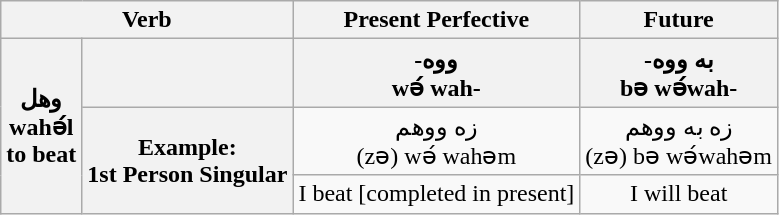<table class="wikitable" style="text-align: center">
<tr>
<th colspan="2">Verb</th>
<th>Present Perfective</th>
<th>Future</th>
</tr>
<tr>
<th rowspan="3">وهل<br>wahә́l<br>to beat</th>
<th></th>
<th>-ووه<br>wә́ wah-</th>
<th>-به ووه<br>bə wә́wah-</th>
</tr>
<tr>
<th rowspan="2">Example:<br>1st Person Singular</th>
<td>زه ووهم<br>(zə) wә́ wahәm</td>
<td>زه به ووهم<br>(zə) bə wә́wahəm</td>
</tr>
<tr>
<td>I beat [completed in present]</td>
<td>I will beat</td>
</tr>
</table>
